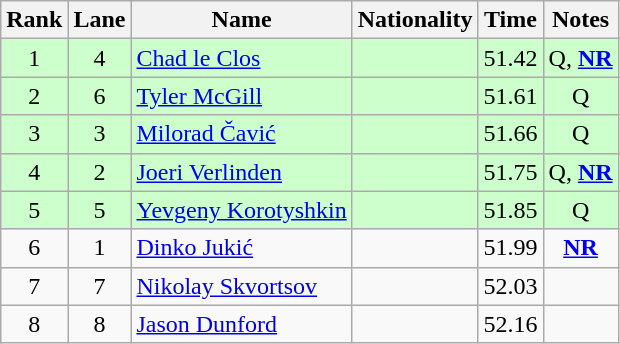<table class="wikitable sortable" style="text-align:center">
<tr>
<th>Rank</th>
<th>Lane</th>
<th>Name</th>
<th>Nationality</th>
<th>Time</th>
<th>Notes</th>
</tr>
<tr bgcolor=ccffcc>
<td>1</td>
<td>4</td>
<td align=left><a href='#'>Chad le Clos</a></td>
<td align=left></td>
<td>51.42</td>
<td>Q, <strong><a href='#'>NR</a></strong></td>
</tr>
<tr bgcolor=ccffcc>
<td>2</td>
<td>6</td>
<td align=left><a href='#'>Tyler McGill</a></td>
<td align=left></td>
<td>51.61</td>
<td>Q</td>
</tr>
<tr bgcolor=ccffcc>
<td>3</td>
<td>3</td>
<td align=left><a href='#'>Milorad Čavić</a></td>
<td align=left></td>
<td>51.66</td>
<td>Q</td>
</tr>
<tr bgcolor=ccffcc>
<td>4</td>
<td>2</td>
<td align=left><a href='#'>Joeri Verlinden</a></td>
<td align=left></td>
<td>51.75</td>
<td>Q, <strong><a href='#'>NR</a></strong></td>
</tr>
<tr bgcolor=ccffcc>
<td>5</td>
<td>5</td>
<td align=left><a href='#'>Yevgeny Korotyshkin</a></td>
<td align=left></td>
<td>51.85</td>
<td>Q</td>
</tr>
<tr>
<td>6</td>
<td>1</td>
<td align=left><a href='#'>Dinko Jukić</a></td>
<td align=left></td>
<td>51.99</td>
<td><strong><a href='#'>NR</a></strong></td>
</tr>
<tr>
<td>7</td>
<td>7</td>
<td align=left><a href='#'>Nikolay Skvortsov</a></td>
<td align=left></td>
<td>52.03</td>
<td></td>
</tr>
<tr>
<td>8</td>
<td>8</td>
<td align=left><a href='#'>Jason Dunford</a></td>
<td align=left></td>
<td>52.16</td>
<td></td>
</tr>
</table>
